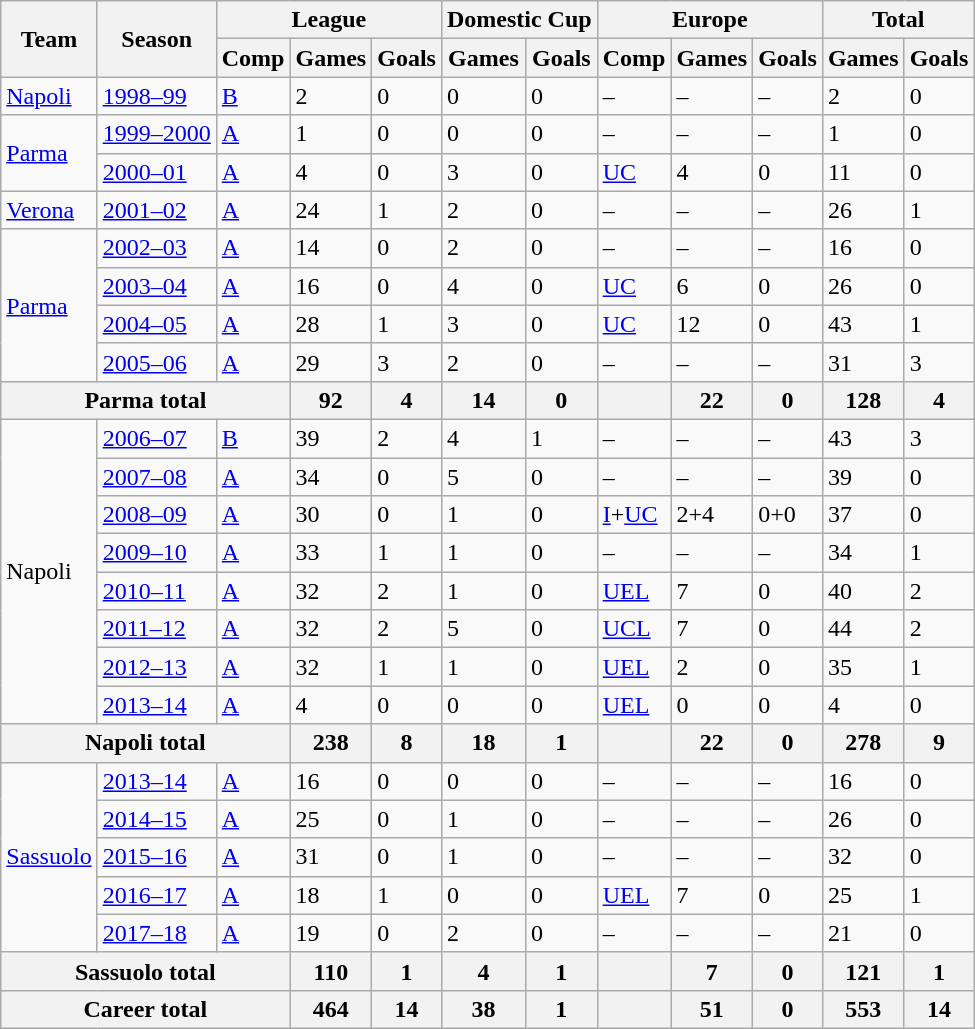<table class="wikitable">
<tr>
<th rowspan="2">Team</th>
<th rowspan="2">Season</th>
<th colspan="3">League</th>
<th colspan="2">Domestic Cup</th>
<th colspan="3">Europe</th>
<th colspan="2">Total</th>
</tr>
<tr>
<th>Comp</th>
<th>Games</th>
<th>Goals</th>
<th>Games</th>
<th>Goals</th>
<th>Comp</th>
<th>Games</th>
<th>Goals</th>
<th>Games</th>
<th>Goals</th>
</tr>
<tr>
<td><a href='#'>Napoli</a></td>
<td><a href='#'>1998–99</a></td>
<td><a href='#'>B</a></td>
<td>2</td>
<td>0</td>
<td>0</td>
<td>0</td>
<td>–</td>
<td>–</td>
<td>–</td>
<td>2</td>
<td>0</td>
</tr>
<tr>
<td rowspan="2"><a href='#'>Parma</a></td>
<td><a href='#'>1999–2000</a></td>
<td><a href='#'>A</a></td>
<td>1</td>
<td>0</td>
<td>0</td>
<td>0</td>
<td>–</td>
<td>–</td>
<td>–</td>
<td>1</td>
<td>0</td>
</tr>
<tr>
<td><a href='#'>2000–01</a></td>
<td><a href='#'>A</a></td>
<td>4</td>
<td>0</td>
<td>3</td>
<td>0</td>
<td><a href='#'>UC</a></td>
<td>4</td>
<td>0</td>
<td>11</td>
<td>0</td>
</tr>
<tr>
<td><a href='#'>Verona</a></td>
<td><a href='#'>2001–02</a></td>
<td><a href='#'>A</a></td>
<td>24</td>
<td>1</td>
<td>2</td>
<td>0</td>
<td>–</td>
<td>–</td>
<td>–</td>
<td>26</td>
<td>1</td>
</tr>
<tr>
<td rowspan="4"><a href='#'>Parma</a></td>
<td><a href='#'>2002–03</a></td>
<td><a href='#'>A</a></td>
<td>14</td>
<td>0</td>
<td>2</td>
<td>0</td>
<td>–</td>
<td>–</td>
<td>–</td>
<td>16</td>
<td>0</td>
</tr>
<tr>
<td><a href='#'>2003–04</a></td>
<td><a href='#'>A</a></td>
<td>16</td>
<td>0</td>
<td>4</td>
<td>0</td>
<td><a href='#'>UC</a></td>
<td>6</td>
<td>0</td>
<td>26</td>
<td>0</td>
</tr>
<tr>
<td><a href='#'>2004–05</a></td>
<td><a href='#'>A</a></td>
<td>28</td>
<td>1</td>
<td>3</td>
<td>0</td>
<td><a href='#'>UC</a></td>
<td>12</td>
<td>0</td>
<td>43</td>
<td>1</td>
</tr>
<tr>
<td><a href='#'>2005–06</a></td>
<td><a href='#'>A</a></td>
<td>29</td>
<td>3</td>
<td>2</td>
<td>0</td>
<td>–</td>
<td>–</td>
<td>–</td>
<td>31</td>
<td>3</td>
</tr>
<tr>
<th colspan="3">Parma total</th>
<th>92</th>
<th>4</th>
<th>14</th>
<th>0</th>
<th></th>
<th>22</th>
<th>0</th>
<th>128</th>
<th>4</th>
</tr>
<tr>
<td rowspan="8">Napoli</td>
<td><a href='#'>2006–07</a></td>
<td><a href='#'>B</a></td>
<td>39</td>
<td>2</td>
<td>4</td>
<td>1</td>
<td>–</td>
<td>–</td>
<td>–</td>
<td>43</td>
<td>3</td>
</tr>
<tr>
<td><a href='#'>2007–08</a></td>
<td><a href='#'>A</a></td>
<td>34</td>
<td>0</td>
<td>5</td>
<td>0</td>
<td>–</td>
<td>–</td>
<td>–</td>
<td>39</td>
<td>0</td>
</tr>
<tr>
<td><a href='#'>2008–09</a></td>
<td><a href='#'>A</a></td>
<td>30</td>
<td>0</td>
<td>1</td>
<td>0</td>
<td><a href='#'>I</a>+<a href='#'>UC</a></td>
<td>2+4</td>
<td>0+0</td>
<td>37</td>
<td>0</td>
</tr>
<tr>
<td><a href='#'>2009–10</a></td>
<td><a href='#'>A</a></td>
<td>33</td>
<td>1</td>
<td>1</td>
<td>0</td>
<td>–</td>
<td>–</td>
<td>–</td>
<td>34</td>
<td>1</td>
</tr>
<tr>
<td><a href='#'>2010–11</a></td>
<td><a href='#'>A</a></td>
<td>32</td>
<td>2</td>
<td>1</td>
<td>0</td>
<td><a href='#'>UEL</a></td>
<td>7</td>
<td>0</td>
<td>40</td>
<td>2</td>
</tr>
<tr>
<td><a href='#'>2011–12</a></td>
<td><a href='#'>A</a></td>
<td>32</td>
<td>2</td>
<td>5</td>
<td>0</td>
<td><a href='#'>UCL</a></td>
<td>7</td>
<td>0</td>
<td>44</td>
<td>2</td>
</tr>
<tr>
<td><a href='#'>2012–13</a></td>
<td><a href='#'>A</a></td>
<td>32</td>
<td>1</td>
<td>1</td>
<td>0</td>
<td><a href='#'>UEL</a></td>
<td>2</td>
<td>0</td>
<td>35</td>
<td>1</td>
</tr>
<tr>
<td><a href='#'>2013–14</a></td>
<td><a href='#'>A</a></td>
<td>4</td>
<td>0</td>
<td>0</td>
<td>0</td>
<td><a href='#'>UEL</a></td>
<td>0</td>
<td>0</td>
<td>4</td>
<td>0</td>
</tr>
<tr>
<th colspan="3">Napoli total</th>
<th>238</th>
<th>8</th>
<th>18</th>
<th>1</th>
<th></th>
<th>22</th>
<th>0</th>
<th>278</th>
<th>9</th>
</tr>
<tr>
<td rowspan="5"><a href='#'>Sassuolo</a></td>
<td><a href='#'>2013–14</a></td>
<td><a href='#'>A</a></td>
<td>16</td>
<td>0</td>
<td>0</td>
<td>0</td>
<td>–</td>
<td>–</td>
<td>–</td>
<td>16</td>
<td>0</td>
</tr>
<tr>
<td><a href='#'>2014–15</a></td>
<td><a href='#'>A</a></td>
<td>25</td>
<td>0</td>
<td>1</td>
<td>0</td>
<td>–</td>
<td>–</td>
<td>–</td>
<td>26</td>
<td>0</td>
</tr>
<tr>
<td><a href='#'>2015–16</a></td>
<td><a href='#'>A</a></td>
<td>31</td>
<td>0</td>
<td>1</td>
<td>0</td>
<td>–</td>
<td>–</td>
<td>–</td>
<td>32</td>
<td>0</td>
</tr>
<tr>
<td><a href='#'>2016–17</a></td>
<td><a href='#'>A</a></td>
<td>18</td>
<td>1</td>
<td>0</td>
<td>0</td>
<td><a href='#'>UEL</a></td>
<td>7</td>
<td>0</td>
<td>25</td>
<td>1</td>
</tr>
<tr>
<td><a href='#'>2017–18</a></td>
<td><a href='#'>A</a></td>
<td>19</td>
<td>0</td>
<td>2</td>
<td>0</td>
<td>–</td>
<td>–</td>
<td>–</td>
<td>21</td>
<td>0</td>
</tr>
<tr>
<th colspan="3">Sassuolo total</th>
<th>110</th>
<th>1</th>
<th>4</th>
<th>1</th>
<th></th>
<th>7</th>
<th>0</th>
<th>121</th>
<th>1</th>
</tr>
<tr>
<th colspan="3">Career total</th>
<th>464</th>
<th>14</th>
<th>38</th>
<th>1</th>
<th></th>
<th>51</th>
<th>0</th>
<th>553</th>
<th>14</th>
</tr>
</table>
